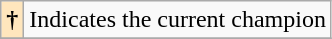<table class="wikitable">
<tr>
<th style="background-color:#FFE6BD">†</th>
<td>Indicates the current champion</td>
</tr>
<tr>
</tr>
</table>
